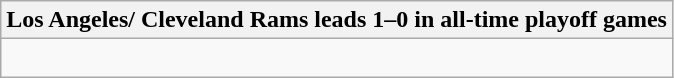<table class="wikitable collapsible collapsed">
<tr>
<th>Los Angeles/ Cleveland Rams leads 1–0 in all-time playoff games</th>
</tr>
<tr>
<td><br></td>
</tr>
</table>
